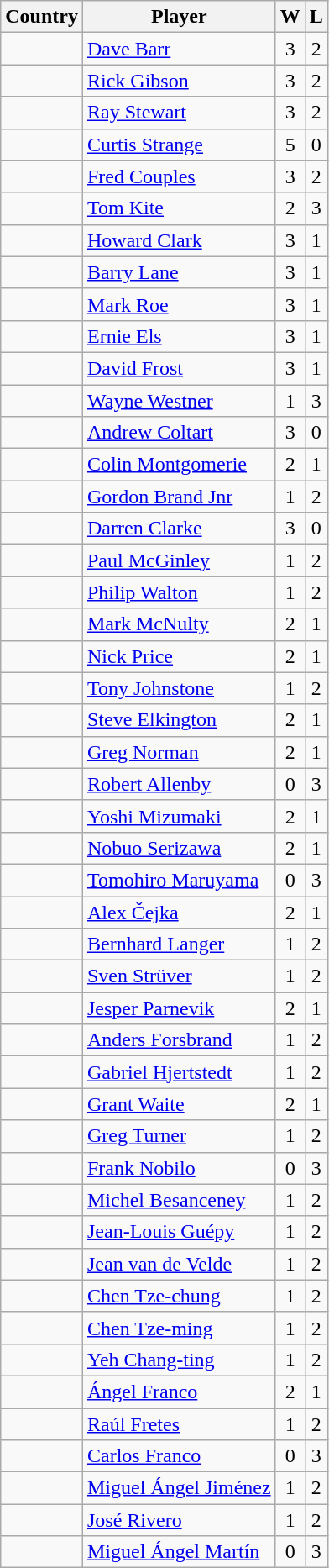<table class="wikitable sortable">
<tr>
<th>Country</th>
<th>Player</th>
<th>W</th>
<th>L</th>
</tr>
<tr>
<td></td>
<td><a href='#'>Dave Barr</a></td>
<td align=center>3</td>
<td align=center>2</td>
</tr>
<tr>
<td></td>
<td><a href='#'>Rick Gibson</a></td>
<td align=center>3</td>
<td align=center>2</td>
</tr>
<tr>
<td></td>
<td><a href='#'>Ray Stewart</a></td>
<td align=center>3</td>
<td align=center>2</td>
</tr>
<tr>
<td></td>
<td><a href='#'>Curtis Strange</a></td>
<td align=center>5</td>
<td align=center>0</td>
</tr>
<tr>
<td></td>
<td><a href='#'>Fred Couples</a></td>
<td align=center>3</td>
<td align=center>2</td>
</tr>
<tr>
<td></td>
<td><a href='#'>Tom Kite</a></td>
<td align=center>2</td>
<td align=center>3</td>
</tr>
<tr>
<td></td>
<td><a href='#'>Howard Clark</a></td>
<td align=center>3</td>
<td align=center>1</td>
</tr>
<tr>
<td></td>
<td><a href='#'>Barry Lane</a></td>
<td align=center>3</td>
<td align=center>1</td>
</tr>
<tr>
<td></td>
<td><a href='#'>Mark Roe</a></td>
<td align=center>3</td>
<td align=center>1</td>
</tr>
<tr>
<td></td>
<td><a href='#'>Ernie Els</a></td>
<td align=center>3</td>
<td align=center>1</td>
</tr>
<tr>
<td></td>
<td><a href='#'>David Frost</a></td>
<td align=center>3</td>
<td align=center>1</td>
</tr>
<tr>
<td></td>
<td><a href='#'>Wayne Westner</a></td>
<td align=center>1</td>
<td align=center>3</td>
</tr>
<tr>
<td></td>
<td><a href='#'>Andrew Coltart</a></td>
<td align=center>3</td>
<td align=center>0</td>
</tr>
<tr>
<td></td>
<td><a href='#'>Colin Montgomerie</a></td>
<td align=center>2</td>
<td align=center>1</td>
</tr>
<tr>
<td></td>
<td><a href='#'>Gordon Brand Jnr</a></td>
<td align=center>1</td>
<td align=center>2</td>
</tr>
<tr>
<td></td>
<td><a href='#'>Darren Clarke</a></td>
<td align=center>3</td>
<td align=center>0</td>
</tr>
<tr>
<td></td>
<td><a href='#'>Paul McGinley</a></td>
<td align=center>1</td>
<td align=center>2</td>
</tr>
<tr>
<td></td>
<td><a href='#'>Philip Walton</a></td>
<td align=center>1</td>
<td align=center>2</td>
</tr>
<tr>
<td></td>
<td><a href='#'>Mark McNulty</a></td>
<td align=center>2</td>
<td align=center>1</td>
</tr>
<tr>
<td></td>
<td><a href='#'>Nick Price</a></td>
<td align=center>2</td>
<td align=center>1</td>
</tr>
<tr>
<td></td>
<td><a href='#'>Tony Johnstone</a></td>
<td align=center>1</td>
<td align=center>2</td>
</tr>
<tr>
<td></td>
<td><a href='#'>Steve Elkington</a></td>
<td align=center>2</td>
<td align=center>1</td>
</tr>
<tr>
<td></td>
<td><a href='#'>Greg Norman</a></td>
<td align=center>2</td>
<td align=center>1</td>
</tr>
<tr>
<td></td>
<td><a href='#'>Robert Allenby</a></td>
<td align=center>0</td>
<td align=center>3</td>
</tr>
<tr>
<td></td>
<td><a href='#'>Yoshi Mizumaki</a></td>
<td align=center>2</td>
<td align=center>1</td>
</tr>
<tr>
<td></td>
<td><a href='#'>Nobuo Serizawa</a></td>
<td align=center>2</td>
<td align=center>1</td>
</tr>
<tr>
<td></td>
<td><a href='#'>Tomohiro Maruyama</a></td>
<td align=center>0</td>
<td align=center>3</td>
</tr>
<tr>
<td></td>
<td><a href='#'>Alex Čejka</a></td>
<td align=center>2</td>
<td align=center>1</td>
</tr>
<tr>
<td></td>
<td><a href='#'>Bernhard Langer</a></td>
<td align=center>1</td>
<td align=center>2</td>
</tr>
<tr>
<td></td>
<td><a href='#'>Sven Strüver</a></td>
<td align=center>1</td>
<td align=center>2</td>
</tr>
<tr>
<td></td>
<td><a href='#'>Jesper Parnevik</a></td>
<td align=center>2</td>
<td align=center>1</td>
</tr>
<tr>
<td></td>
<td><a href='#'>Anders Forsbrand</a></td>
<td align=center>1</td>
<td align=center>2</td>
</tr>
<tr>
<td></td>
<td><a href='#'>Gabriel Hjertstedt</a></td>
<td align=center>1</td>
<td align=center>2</td>
</tr>
<tr>
<td></td>
<td><a href='#'>Grant Waite</a></td>
<td align=center>2</td>
<td align=center>1</td>
</tr>
<tr>
<td></td>
<td><a href='#'>Greg Turner</a></td>
<td align=center>1</td>
<td align=center>2</td>
</tr>
<tr>
<td></td>
<td><a href='#'>Frank Nobilo</a></td>
<td align=center>0</td>
<td align=center>3</td>
</tr>
<tr>
<td></td>
<td><a href='#'>Michel Besanceney</a></td>
<td align=center>1</td>
<td align=center>2</td>
</tr>
<tr>
<td></td>
<td><a href='#'>Jean-Louis Guépy</a></td>
<td align=center>1</td>
<td align=center>2</td>
</tr>
<tr>
<td></td>
<td><a href='#'>Jean van de Velde</a></td>
<td align=center>1</td>
<td align=center>2</td>
</tr>
<tr>
<td></td>
<td><a href='#'>Chen Tze-chung</a></td>
<td align=center>1</td>
<td align=center>2</td>
</tr>
<tr>
<td></td>
<td><a href='#'>Chen Tze-ming</a></td>
<td align=center>1</td>
<td align=center>2</td>
</tr>
<tr>
<td></td>
<td><a href='#'>Yeh Chang-ting</a></td>
<td align=center>1</td>
<td align=center>2</td>
</tr>
<tr>
<td></td>
<td><a href='#'>Ángel Franco</a></td>
<td align=center>2</td>
<td align=center>1</td>
</tr>
<tr>
<td></td>
<td><a href='#'>Raúl Fretes</a></td>
<td align=center>1</td>
<td align=center>2</td>
</tr>
<tr>
<td></td>
<td><a href='#'>Carlos Franco</a></td>
<td align=center>0</td>
<td align=center>3</td>
</tr>
<tr>
<td></td>
<td><a href='#'>Miguel Ángel Jiménez</a></td>
<td align=center>1</td>
<td align=center>2</td>
</tr>
<tr>
<td></td>
<td><a href='#'>José Rivero</a></td>
<td align=center>1</td>
<td align=center>2</td>
</tr>
<tr>
<td></td>
<td><a href='#'>Miguel Ángel Martín</a></td>
<td align=center>0</td>
<td align=center>3</td>
</tr>
</table>
